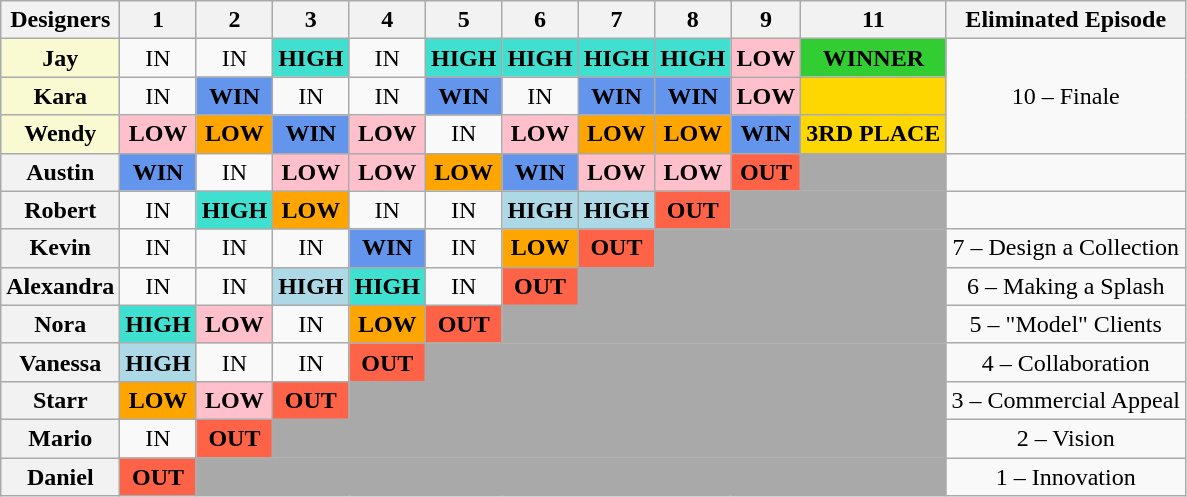<table class="wikitable" style="text-align:center">
<tr>
<th>Designers</th>
<th>1</th>
<th>2</th>
<th>3</th>
<th>4</th>
<th>5</th>
<th>6</th>
<th>7</th>
<th>8</th>
<th>9</th>
<th>11</th>
<th>Eliminated Episode</th>
</tr>
<tr>
<th style="background:#FAFAD2;">Jay</th>
<td>IN</td>
<td>IN</td>
<td style="background:turquoise;"><strong>HIGH</strong></td>
<td>IN</td>
<td style="background:turquoise;"><strong>HIGH</strong></td>
<td style="background:turquoise;"><strong>HIGH</strong></td>
<td style="background:turquoise;"><strong>HIGH</strong></td>
<td style="background:turquoise;"><strong>HIGH</strong></td>
<td style="background:pink;"><strong>LOW</strong></td>
<td style="background:limegreen;"><strong>WINNER</strong></td>
<td rowspan="3">10 – Finale</td>
</tr>
<tr>
<th nowrap="" style="background:#FAFAD2;">Kara</th>
<td>IN</td>
<td style="background:cornflowerblue;"><strong>WIN</strong></td>
<td>IN</td>
<td>IN</td>
<td style="background:cornflowerblue;"><strong>WIN</strong></td>
<td>IN</td>
<td style="background:cornflowerblue;"><strong>WIN</strong></td>
<td style="background:cornflowerblue;"><strong>WIN</strong></td>
<td style="background:pink;"><strong>LOW</strong></td>
<td style="background:gold;"></td>
</tr>
<tr>
<th style="background:#FAFAD2;">Wendy</th>
<td style="background:pink;"><strong>LOW</strong></td>
<td style="background:orange;"><strong>LOW</strong></td>
<td style="background:cornflowerblue;"><strong>WIN</strong></td>
<td style="background:pink;"><strong>LOW</strong></td>
<td>IN</td>
<td style="background:pink;"><strong>LOW</strong></td>
<td style="background:orange;"><strong>LOW</strong></td>
<td style="background:orange;"><strong>LOW</strong></td>
<td style="background:cornflowerblue;"><strong>WIN</strong></td>
<td style="background:gold;"><strong>3RD PLACE</strong></td>
</tr>
<tr>
<th>Austin</th>
<td style="background:cornflowerblue;"><strong>WIN</strong></td>
<td>IN</td>
<td style="background:pink;"><strong>LOW</strong></td>
<td style="background:pink;"><strong>LOW</strong></td>
<td style="background:orange;"><strong>LOW</strong></td>
<td style="background:cornflowerblue;"><strong>WIN</strong></td>
<td style="background:pink;"><strong>LOW</strong></td>
<td style="background:pink;"><strong>LOW</strong></td>
<td style="background:tomato;"><strong>OUT</strong></td>
<td style="background:darkgrey;"></td>
<td></td>
</tr>
<tr>
<th>Robert</th>
<td>IN</td>
<td style="background:turquoise;"><strong>HIGH</strong></td>
<td style="background:orange;"><strong>LOW</strong></td>
<td>IN</td>
<td>IN</td>
<td style="background:lightblue;"><strong>HIGH</strong></td>
<td style="background:lightblue;"><strong>HIGH</strong></td>
<td style="background:tomato;"><strong>OUT</strong></td>
<td colspan="2" style="background:darkgrey;"></td>
<td></td>
</tr>
<tr>
<th>Kevin</th>
<td>IN</td>
<td>IN</td>
<td>IN</td>
<td style="background:cornflowerblue;"><strong>WIN</strong></td>
<td>IN</td>
<td style="background:orange;"><strong>LOW</strong></td>
<td style="background:tomato;"><strong>OUT</strong></td>
<td colspan="3" style="background:darkgrey;"></td>
<td>7 – Design a Collection</td>
</tr>
<tr>
<th>Alexandra</th>
<td>IN</td>
<td>IN</td>
<td style="background:lightblue;"><strong>HIGH</strong></td>
<td style="background:turquoise;"><strong>HIGH</strong></td>
<td>IN</td>
<td style="background:tomato;"><strong>OUT</strong></td>
<td colspan="4" style="background:darkgrey;"></td>
<td>6 – Making a Splash</td>
</tr>
<tr>
<th>Nora</th>
<td style="background:turquoise;"><strong>HIGH</strong></td>
<td style="background:pink;"><strong>LOW</strong></td>
<td>IN</td>
<td style="background:orange;"><strong>LOW</strong></td>
<td style="background:tomato;"><strong>OUT</strong></td>
<td colspan="5" style="background:darkgrey;"></td>
<td a>5 – "Model" Clients</td>
</tr>
<tr>
<th>Vanessa</th>
<td style="background:lightblue;"><strong>HIGH</strong></td>
<td>IN</td>
<td>IN</td>
<td style="background:tomato;"><strong>OUT</strong></td>
<td colspan="6" style="background:darkgrey;"></td>
<td>4 – Collaboration</td>
</tr>
<tr>
<th>Starr</th>
<td style="background:orange;"><strong>LOW</strong></td>
<td style="background:pink;"><strong>LOW</strong></td>
<td style="background:tomato;"><strong>OUT</strong></td>
<td colspan="7" style="background:darkgrey;"></td>
<td>3 – Commercial Appeal</td>
</tr>
<tr>
<th>Mario</th>
<td>IN</td>
<td style="background:tomato;"><strong>OUT</strong></td>
<td colspan="8" style="background:darkgrey;"></td>
<td>2 – Vision</td>
</tr>
<tr>
<th>Daniel</th>
<td style="background:tomato;"><strong>OUT</strong></td>
<td colspan="9" style="background:darkgrey;"></td>
<td>1 – Innovation</td>
</tr>
</table>
